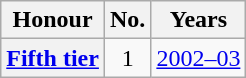<table class="wikitable plainrowheaders">
<tr>
<th scope=col>Honour</th>
<th scope=col>No.</th>
<th scope=col>Years</th>
</tr>
<tr>
<th scope=row><a href='#'>Fifth tier</a></th>
<td align=center>1</td>
<td><a href='#'>2002–03</a></td>
</tr>
</table>
